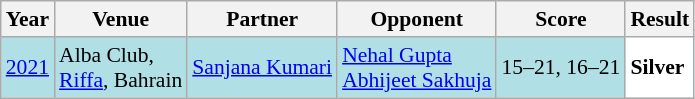<table class="sortable wikitable" style="font-size: 90%;">
<tr>
<th>Year</th>
<th>Venue</th>
<th>Partner</th>
<th>Opponent</th>
<th>Score</th>
<th>Result</th>
</tr>
<tr style="background:#B0E0E6">
<td align="center"><a href='#'>2021</a></td>
<td align="left">Alba Club,<br><a href='#'>Riffa</a>, Bahrain</td>
<td align="left"> <a href='#'>Sanjana Kumari</a></td>
<td align="left"> <a href='#'>Nehal Gupta</a><br> <a href='#'>Abhijeet Sakhuja</a></td>
<td align="left">15–21, 16–21</td>
<td style="text-align:left; background:white"> <strong>Silver</strong></td>
</tr>
</table>
